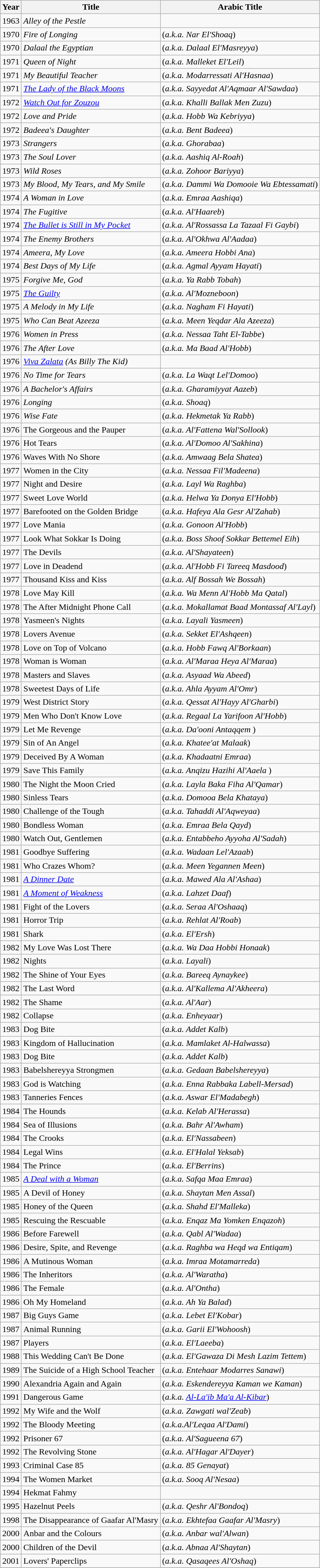<table Class="wikitable sortable">
<tr>
<th>Year</th>
<th>Title</th>
<th>Arabic Title</th>
</tr>
<tr>
<td>1963</td>
<td><em>Alley of the Pestle</em></td>
<td></td>
</tr>
<tr>
<td>1970</td>
<td><em>Fire of Longing</em></td>
<td>(<em>a.k.a. Nar El'Shoaq</em>)</td>
</tr>
<tr>
<td>1970</td>
<td><em>Dalaal the Egyptian</em></td>
<td>(<em>a.k.a. Dalaal El'Masreyya</em>)</td>
</tr>
<tr>
<td>1971</td>
<td><em>Queen of Night</em></td>
<td>(<em>a.k.a. Malleket El'Leil</em>)</td>
</tr>
<tr>
<td>1971</td>
<td><em>My Beautiful Teacher</em></td>
<td>(<em>a.k.a. Modarressati Al'Hasnaa</em>)</td>
</tr>
<tr>
<td>1971</td>
<td><em><a href='#'>The Lady of the Black Moons</a></em></td>
<td>(<em>a.k.a. Sayyedat Al'Aqmaar Al'Sawdaa</em>)</td>
</tr>
<tr>
<td>1972</td>
<td><em><a href='#'>Watch Out for Zouzou</a></em></td>
<td>(<em>a.k.a. Khalli Ballak Men Zuzu</em>)</td>
</tr>
<tr>
<td>1972</td>
<td><em>Love and Pride</em></td>
<td>(<em>a.k.a. Hobb Wa Kebriyya</em>)</td>
</tr>
<tr>
<td>1972</td>
<td><em>Badeea's Daughter</em></td>
<td>(<em>a.k.a. Bent Badeea</em>)</td>
</tr>
<tr>
<td>1973</td>
<td><em>Strangers</em></td>
<td>(<em>a.k.a. Ghorabaa</em>)</td>
</tr>
<tr>
<td>1973</td>
<td><em>The Soul Lover</em></td>
<td>(<em>a.k.a. Aashiq Al-Roah</em>)</td>
</tr>
<tr>
<td>1973</td>
<td><em>Wild Roses</em></td>
<td>(<em>a.k.a. Zohoor Bariyya</em>)</td>
</tr>
<tr>
<td>1973</td>
<td><em>My Blood, My Tears, and My Smile</em></td>
<td>(<em>a.k.a. Dammi Wa Domooie Wa Ebtessamati</em>)</td>
</tr>
<tr>
<td>1974</td>
<td><em>A Woman in Love</em></td>
<td>(<em>a.k.a. Emraa Aashiqa</em>)</td>
</tr>
<tr>
<td>1974</td>
<td><em>The Fugitive</em></td>
<td>(<em>a.k.a. Al'Haareb</em>)</td>
</tr>
<tr>
<td>1974</td>
<td><em><a href='#'>The Bullet is Still in My Pocket</a></em></td>
<td>(<em>a.k.a. Al'Rossassa La Tazaal Fi Gaybi</em>)</td>
</tr>
<tr>
<td>1974</td>
<td><em>The Enemy Brothers</em></td>
<td>(<em>a.k.a. Al'Okhwa Al'Aadaa</em>)</td>
</tr>
<tr>
<td>1974</td>
<td><em>Ameera, My Love</em></td>
<td>(<em>a.k.a. Ameera Hobbi Ana</em>)</td>
</tr>
<tr>
<td>1974</td>
<td><em>Best Days of My Life</em></td>
<td>(<em>a.k.a. Agmal Ayyam Hayati</em>)</td>
</tr>
<tr>
<td>1975</td>
<td><em>Forgive Me, God</em></td>
<td>(<em>a.k.a. Ya Rabb Tobah</em>)</td>
</tr>
<tr>
<td>1975</td>
<td><em><a href='#'>The Guilty</a></em></td>
<td>(<em>a.k.a. Al'Mozneboon</em>)</td>
</tr>
<tr>
<td>1975</td>
<td><em>A Melody in My Life</em></td>
<td>(<em>a.k.a. Nagham Fi Hayati</em>)</td>
</tr>
<tr>
<td>1975</td>
<td><em>Who Can Beat Azeeza</em></td>
<td>(<em>a.k.a. Meen Yeqdar Ala Azeeza</em>)</td>
</tr>
<tr>
<td>1976</td>
<td><em>Women in Press</em></td>
<td>(<em>a.k.a. Nessaa Taht El-Tabbe</em>)</td>
</tr>
<tr>
<td>1976</td>
<td><em>The After Love</em></td>
<td>(<em>a.k.a. Ma Baad Al'Hobb</em>)</td>
</tr>
<tr>
<td>1976</td>
<td><em><a href='#'>Viva Zalata</a> (As Billy The Kid)</em></td>
<td></td>
</tr>
<tr>
<td>1976</td>
<td><em>No Time for Tears</em></td>
<td>(<em>a.k.a. La Waqt Lel'Domoo</em>)</td>
</tr>
<tr>
<td>1976</td>
<td><em>A Bachelor's Affairs</em></td>
<td>(<em>a.k.a. Gharamiyyat Aazeb</em>)</td>
</tr>
<tr>
<td>1976</td>
<td><em>Longing</em></td>
<td>(<em>a.k.a. Shoaq</em>)</td>
</tr>
<tr>
<td>1976</td>
<td><em>Wise Fate</em></td>
<td>(<em>a.k.a. Hekmetak Ya Rabb</em>)</td>
</tr>
<tr>
<td>1976</td>
<td>The Gorgeous and the Pauper</td>
<td>(<em>a.k.a. Al'Fattena Wal'Sollook</em>)</td>
</tr>
<tr>
<td>1976</td>
<td>Hot Tears</td>
<td>(<em>a.k.a. Al'Domoo Al'Sakhina</em>)</td>
</tr>
<tr>
<td>1976</td>
<td>Waves With No Shore</td>
<td>(<em>a.k.a. Amwaag Bela Shatea</em>)</td>
</tr>
<tr>
<td>1977</td>
<td>Women in the City</td>
<td>(<em>a.k.a. Nessaa Fil'Madeena</em>)</td>
</tr>
<tr>
<td>1977</td>
<td>Night and Desire</td>
<td>(<em>a.k.a. Layl Wa Raghba</em>)</td>
</tr>
<tr>
<td>1977</td>
<td>Sweet Love World</td>
<td>(<em>a.k.a. Helwa Ya Donya El'Hobb</em>)</td>
</tr>
<tr>
<td>1977</td>
<td>Barefooted on the Golden Bridge</td>
<td>(<em>a.k.a. Hafeya Ala Gesr Al'Zahab</em>)</td>
</tr>
<tr>
<td>1977</td>
<td>Love Mania</td>
<td>(<em>a.k.a. Gonoon Al'Hobb</em>)</td>
</tr>
<tr>
<td>1977</td>
<td>Look What Sokkar Is Doing</td>
<td>(<em>a.k.a. Boss Shoof Sokkar Bettemel Eih</em>)</td>
</tr>
<tr>
<td>1977</td>
<td>The Devils</td>
<td>(<em>a.k.a. Al'Shayateen</em>)</td>
</tr>
<tr>
<td>1977</td>
<td>Love in Deadend</td>
<td>(<em>a.k.a. Al'Hobb Fi Tareeq Masdood</em>)</td>
</tr>
<tr>
<td>1977</td>
<td>Thousand Kiss and Kiss</td>
<td>(<em>a.k.a. Alf Bossah We Bossah</em>)</td>
</tr>
<tr>
<td>1978</td>
<td>Love May Kill</td>
<td>(<em>a.k.a. Wa Menn Al'Hobb Ma Qatal</em>)</td>
</tr>
<tr>
<td>1978</td>
<td>The After Midnight Phone Call</td>
<td>(<em>a.k.a. Mokallamat Baad Montassaf Al'Layl</em>)</td>
</tr>
<tr>
<td>1978</td>
<td>Yasmeen's Nights</td>
<td>(<em>a.k.a. Layali Yasmeen</em>)</td>
</tr>
<tr>
<td>1978</td>
<td>Lovers Avenue</td>
<td>(<em>a.k.a. Sekket El'Ashqeen</em>)</td>
</tr>
<tr>
<td>1978</td>
<td>Love on Top of Volcano</td>
<td>(<em>a.k.a. Hobb Fawq Al'Borkaan</em>)</td>
</tr>
<tr>
<td>1978</td>
<td>Woman is Woman</td>
<td>(<em>a.k.a. Al'Maraa Heya Al'Maraa</em>)</td>
</tr>
<tr>
<td>1978</td>
<td>Masters and Slaves</td>
<td>(<em>a.k.a. Asyaad Wa Abeed</em>)</td>
</tr>
<tr>
<td>1978</td>
<td>Sweetest Days of Life</td>
<td>(<em>a.k.a. Ahla Ayyam Al'Omr</em>)</td>
</tr>
<tr>
<td>1979</td>
<td>West District Story</td>
<td>(<em>a.k.a. Qessat Al'Hayy Al'Gharbi</em>)</td>
</tr>
<tr>
<td>1979</td>
<td>Men Who Don't Know Love</td>
<td>(<em>a.k.a. Regaal La Yarifoon Al'Hobb</em>)</td>
</tr>
<tr>
<td>1979</td>
<td>Let Me Revenge</td>
<td>(<em>a.k.a. Da'ooni Antaqqem </em>)</td>
</tr>
<tr>
<td>1979</td>
<td>Sin of An Angel</td>
<td>(<em>a.k.a. Khatee'at Malaak</em>)</td>
</tr>
<tr>
<td>1979</td>
<td>Deceived By A Woman</td>
<td>(<em>a.k.a. Khadaatni Emraa</em>)</td>
</tr>
<tr>
<td>1979</td>
<td>Save This Family</td>
<td>(<em>a.k.a. Anqizu Hazihi Al'Aaela </em>)</td>
</tr>
<tr>
<td>1980</td>
<td>The Night the Moon Cried</td>
<td>(<em>a.k.a. Layla Baka Fiha Al'Qamar</em>)</td>
</tr>
<tr>
<td>1980</td>
<td>Sinless Tears</td>
<td>(<em>a.k.a. Domooa Bela Khataya</em>)</td>
</tr>
<tr>
<td>1980</td>
<td>Challenge of the Tough</td>
<td>(<em>a.k.a. Tahaddi Al'Aqweyaa</em>)</td>
</tr>
<tr>
<td>1980</td>
<td>Bondless Woman</td>
<td>(<em>a.k.a. Emraa Bela Qayd</em>)</td>
</tr>
<tr>
<td>1980</td>
<td>Watch Out, Gentlemen</td>
<td>(<em>a.k.a. Entabbeho Ayyoha Al'Sadah</em>)</td>
</tr>
<tr>
<td>1981</td>
<td>Goodbye Suffering</td>
<td>(<em>a.k.a. Wadaan Lel'Azaab</em>)</td>
</tr>
<tr>
<td>1981</td>
<td>Who Crazes Whom?</td>
<td>(<em>a.k.a. Meen Yegannen Meen</em>)</td>
</tr>
<tr>
<td>1981</td>
<td><em><a href='#'>A Dinner Date</a></em></td>
<td>(<em>a.k.a. Mawed Ala Al'Ashaa</em>)</td>
</tr>
<tr>
<td>1981</td>
<td><em><a href='#'>A Moment of Weakness</a></em></td>
<td>(<em>a.k.a. Lahzet Daaf</em>)</td>
</tr>
<tr>
<td>1981</td>
<td>Fight of the Lovers</td>
<td>(<em>a.k.a. Seraa Al'Oshaaq</em>)</td>
</tr>
<tr>
<td>1981</td>
<td>Horror Trip</td>
<td>(<em>a.k.a. Rehlat Al'Roab</em>)</td>
</tr>
<tr>
<td>1981</td>
<td>Shark</td>
<td>(<em>a.k.a. El'Ersh</em>)</td>
</tr>
<tr>
<td>1982</td>
<td>My Love Was Lost There</td>
<td>(<em>a.k.a. Wa Daa Hobbi Honaak</em>)</td>
</tr>
<tr>
<td>1982</td>
<td>Nights</td>
<td>(<em>a.k.a. Layali</em>)</td>
</tr>
<tr>
<td>1982</td>
<td>The Shine of Your Eyes</td>
<td>(<em>a.k.a. Bareeq Aynaykee</em>)</td>
</tr>
<tr>
<td>1982</td>
<td>The Last Word</td>
<td>(<em>a.k.a. Al'Kallema Al'Akheera</em>)</td>
</tr>
<tr>
<td>1982</td>
<td>The Shame</td>
<td>(<em>a.k.a. Al'Aar</em>)</td>
</tr>
<tr>
<td>1982</td>
<td>Collapse</td>
<td>(<em>a.k.a. Enheyaar</em>)</td>
</tr>
<tr>
<td>1983</td>
<td>Dog Bite</td>
<td>(<em>a.k.a. Addet Kalb</em>)</td>
</tr>
<tr>
<td>1983</td>
<td>Kingdom of Hallucination</td>
<td>(<em>a.k.a. Mamlaket Al-Halwassa</em>)</td>
</tr>
<tr>
<td>1983</td>
<td>Dog Bite</td>
<td>(<em>a.k.a. Addet Kalb</em>)</td>
</tr>
<tr>
<td>1983</td>
<td>Babelshereyya Strongmen</td>
<td>(<em>a.k.a. Gedaan Babelshereyya</em>)</td>
</tr>
<tr>
<td>1983</td>
<td>God is Watching</td>
<td>(<em>a.k.a. Enna Rabbaka Labell-Mersad</em>)</td>
</tr>
<tr>
<td>1983</td>
<td>Tanneries Fences</td>
<td>(<em>a.k.a. Aswar El'Madabegh</em>)</td>
</tr>
<tr>
<td>1984</td>
<td>The Hounds</td>
<td>(<em>a.k.a. Kelab Al'Herassa</em>)</td>
</tr>
<tr>
<td>1984</td>
<td>Sea of Illusions</td>
<td>(<em>a.k.a. Bahr Al'Awham</em>)</td>
</tr>
<tr>
<td>1984</td>
<td>The Crooks</td>
<td>(<em>a.k.a. El'Nassabeen</em>)</td>
</tr>
<tr>
<td>1984</td>
<td>Legal Wins</td>
<td>(<em>a.k.a. El'Halal Yeksab</em>)</td>
</tr>
<tr>
<td>1984</td>
<td>The Prince</td>
<td>(<em>a.k.a. El'Berrins</em>)</td>
</tr>
<tr>
<td>1985</td>
<td><em><a href='#'>A Deal with a Woman</a></em></td>
<td>(<em>a.k.a. Safqa Maa Emraa</em>)</td>
</tr>
<tr>
<td>1985</td>
<td>A Devil of Honey</td>
<td>(<em>a.k.a. Shaytan Men Assal</em>)</td>
</tr>
<tr>
<td>1985</td>
<td>Honey of the Queen</td>
<td>(<em>a.k.a. Shahd El'Malleka</em>)</td>
</tr>
<tr>
<td>1985</td>
<td>Rescuing the Rescuable</td>
<td>(<em>a.k.a. Enqaz Ma Yomken Enqazoh</em>)</td>
</tr>
<tr>
<td>1986</td>
<td>Before Farewell</td>
<td>(<em>a.k.a. Qabl Al'Wadaa</em>)</td>
</tr>
<tr>
<td>1986</td>
<td>Desire, Spite, and Revenge</td>
<td>(<em>a.k.a. Raghba wa Heqd wa Entiqam</em>)</td>
</tr>
<tr>
<td>1986</td>
<td>A Mutinous Woman</td>
<td>(<em>a.k.a. Imraa Motamarreda</em>)</td>
</tr>
<tr>
<td>1986</td>
<td>The Inheritors</td>
<td>(<em>a.k.a. Al'Waratha</em>)</td>
</tr>
<tr>
<td>1986</td>
<td>The Female</td>
<td>(<em>a.k.a. Al'Ontha</em>)</td>
</tr>
<tr>
<td>1986</td>
<td>Oh My Homeland</td>
<td>(<em>a.k.a. Ah Ya Balad</em>)</td>
</tr>
<tr>
<td>1987</td>
<td>Big Guys Game</td>
<td>(<em>a.k.a. Lebet El'Kobar</em>)</td>
</tr>
<tr>
<td>1987</td>
<td>Animal Running</td>
<td>(<em>a.k.a. Garii El'Wohoosh</em>)</td>
</tr>
<tr>
<td>1987</td>
<td>Players</td>
<td>(<em>a.k.a. El'Laeeba</em>)</td>
</tr>
<tr>
<td>1988</td>
<td>This Wedding Can't Be Done</td>
<td>(<em>a.k.a. El'Gawaza Di Mesh Lazim Tettem</em>)</td>
</tr>
<tr>
<td>1989</td>
<td>The Suicide of a High School Teacher</td>
<td>(<em>a.k.a. Entehaar Modarres Sanawi</em>)</td>
</tr>
<tr>
<td>1990</td>
<td>Alexandria Again and Again</td>
<td>(<em>a.k.a. Eskendereyya Kaman we Kaman</em>)</td>
</tr>
<tr>
<td>1991</td>
<td>Dangerous Game</td>
<td>(<em>a.k.a. <a href='#'>Al-La'ib Ma'a Al-Kibar</a></em>)</td>
</tr>
<tr>
<td>1992</td>
<td>My Wife and the Wolf</td>
<td>(<em>a.k.a. Zawgati wal'Zeab</em>)</td>
</tr>
<tr>
<td>1992</td>
<td>The Bloody Meeting</td>
<td>(<em>a.k.a.Al'Leqaa Al'Dami</em>)</td>
</tr>
<tr>
<td>1992</td>
<td>Prisoner 67</td>
<td>(<em>a.k.a. Al'Sagueena 67</em>)</td>
</tr>
<tr>
<td>1992</td>
<td>The Revolving Stone</td>
<td>(<em>a.k.a. Al'Hagar Al'Dayer</em>)</td>
</tr>
<tr>
<td>1993</td>
<td>Criminal Case 85</td>
<td>(<em>a.k.a. 85 Genayat</em>)</td>
</tr>
<tr>
<td>1994</td>
<td>The Women Market</td>
<td>(<em>a.k.a. Sooq Al'Nesaa</em>)</td>
</tr>
<tr>
<td>1994</td>
<td>Hekmat Fahmy</td>
<td></td>
</tr>
<tr>
<td>1995</td>
<td>Hazelnut Peels</td>
<td>(<em>a.k.a. Qeshr Al'Bondoq</em>)</td>
</tr>
<tr>
<td>1998</td>
<td>The Disappearance of Gaafar Al'Masry</td>
<td>(<em>a.k.a. Ekhtefaa Gaafar Al'Masry</em>)</td>
</tr>
<tr>
<td>2000</td>
<td>Anbar and the Colours</td>
<td>(<em>a.k.a. Anbar wal'Alwan</em>)</td>
</tr>
<tr>
<td>2000</td>
<td>Children of the Devil</td>
<td>(<em>a.k.a. Abnaa Al'Shaytan</em>)</td>
</tr>
<tr>
<td>2001</td>
<td>Lovers' Paperclips</td>
<td>(<em>a.k.a. Qasaqees Al'Oshaq</em>)</td>
</tr>
<tr>
</tr>
</table>
